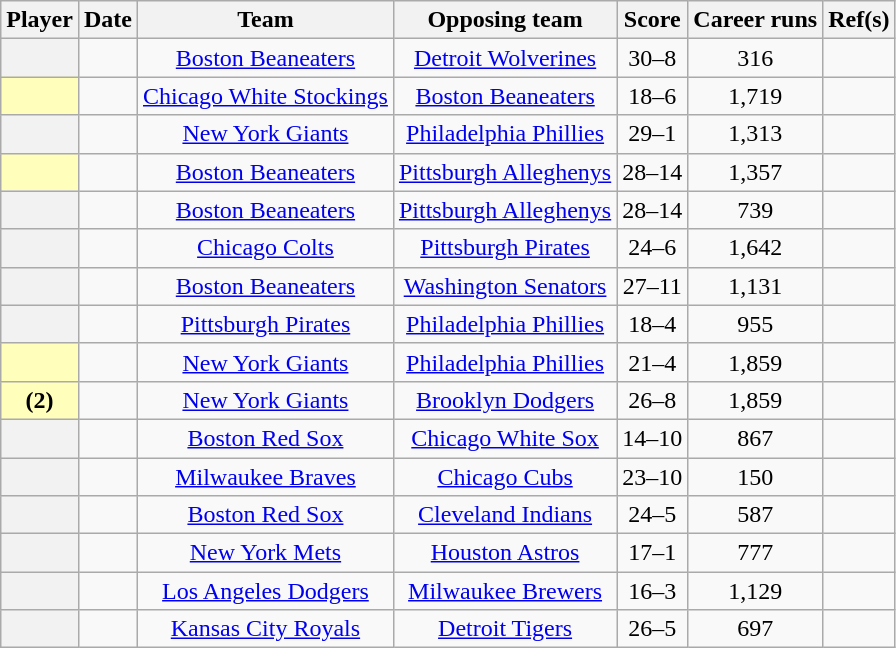<table class="wikitable sortable plainrowheaders" style="text-align:center">
<tr>
<th scope="col">Player</th>
<th scope="col">Date</th>
<th scope="col">Team</th>
<th scope="col">Opposing team</th>
<th scope="col">Score</th>
<th scope="col">Career runs</th>
<th scope="col" class="unsortable">Ref(s)</th>
</tr>
<tr>
<th scope="row" style="text-align:center"></th>
<td></td>
<td><a href='#'>Boston Beaneaters</a></td>
<td><a href='#'>Detroit Wolverines</a></td>
<td>30–8</td>
<td>316</td>
<td></td>
</tr>
<tr>
<th scope="row" style="text-align:center; background-color: #ffffbb"></th>
<td></td>
<td><a href='#'>Chicago White Stockings</a></td>
<td><a href='#'>Boston Beaneaters</a></td>
<td>18–6</td>
<td>1,719</td>
<td></td>
</tr>
<tr>
<th scope="row" style="text-align:center"></th>
<td></td>
<td><a href='#'>New York Giants</a></td>
<td><a href='#'>Philadelphia Phillies</a></td>
<td>29–1</td>
<td>1,313</td>
<td></td>
</tr>
<tr>
<th scope="row" style="text-align:center; background-color: #ffffbb"></th>
<td></td>
<td><a href='#'>Boston Beaneaters</a></td>
<td><a href='#'>Pittsburgh Alleghenys</a></td>
<td>28–14</td>
<td>1,357</td>
<td></td>
</tr>
<tr>
<th scope="row" style="text-align:center"></th>
<td></td>
<td><a href='#'>Boston Beaneaters</a></td>
<td><a href='#'>Pittsburgh Alleghenys</a></td>
<td>28–14</td>
<td>739</td>
<td></td>
</tr>
<tr>
<th scope="row" style="text-align:center"></th>
<td></td>
<td><a href='#'>Chicago Colts</a></td>
<td><a href='#'>Pittsburgh Pirates</a></td>
<td>24–6</td>
<td>1,642</td>
<td></td>
</tr>
<tr>
<th scope="row" style="text-align:center"></th>
<td></td>
<td><a href='#'>Boston Beaneaters</a></td>
<td><a href='#'>Washington Senators</a></td>
<td>27–11</td>
<td>1,131</td>
<td></td>
</tr>
<tr>
<th scope="row" style="text-align:center"></th>
<td></td>
<td><a href='#'>Pittsburgh Pirates</a></td>
<td><a href='#'>Philadelphia Phillies</a></td>
<td>18–4</td>
<td>955</td>
<td></td>
</tr>
<tr>
<th scope="row" style="text-align:center; background-color: #ffffbb"></th>
<td></td>
<td><a href='#'>New York Giants</a></td>
<td><a href='#'>Philadelphia Phillies</a></td>
<td>21–4</td>
<td>1,859</td>
<td></td>
</tr>
<tr>
<th scope="row" style="text-align:center; background-color: #ffffbb"> (2)</th>
<td></td>
<td><a href='#'>New York Giants</a></td>
<td><a href='#'>Brooklyn Dodgers</a></td>
<td>26–8</td>
<td>1,859</td>
<td></td>
</tr>
<tr>
<th scope="row" style="text-align:center"></th>
<td></td>
<td><a href='#'>Boston Red Sox</a></td>
<td><a href='#'>Chicago White Sox</a></td>
<td>14–10</td>
<td>867</td>
<td></td>
</tr>
<tr>
<th scope="row" style="text-align:center"></th>
<td></td>
<td><a href='#'>Milwaukee Braves</a></td>
<td><a href='#'>Chicago Cubs</a></td>
<td>23–10</td>
<td>150</td>
<td></td>
</tr>
<tr>
<th scope="row" style="text-align:center"></th>
<td></td>
<td><a href='#'>Boston Red Sox</a></td>
<td><a href='#'>Cleveland Indians</a></td>
<td>24–5</td>
<td>587</td>
<td></td>
</tr>
<tr>
<th scope="row" style="text-align:center"></th>
<td></td>
<td><a href='#'>New York Mets</a></td>
<td><a href='#'>Houston Astros</a></td>
<td>17–1</td>
<td>777</td>
<td></td>
</tr>
<tr>
<th scope="row" style="text-align:center"></th>
<td></td>
<td><a href='#'>Los Angeles Dodgers</a></td>
<td><a href='#'>Milwaukee Brewers</a></td>
<td>16–3</td>
<td>1,129</td>
<td></td>
</tr>
<tr>
<th scope="row" style="text-align:center"></th>
<td></td>
<td><a href='#'>Kansas City Royals</a></td>
<td><a href='#'>Detroit Tigers</a></td>
<td>26–5</td>
<td>697</td>
<td></td>
</tr>
</table>
